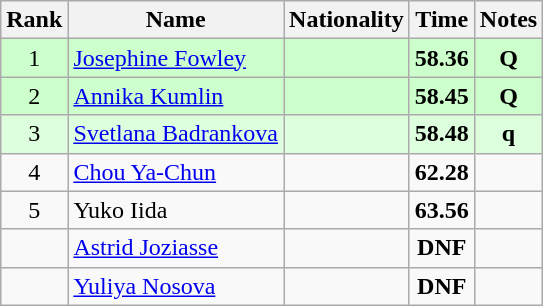<table class="wikitable sortable" style="text-align:center">
<tr>
<th>Rank</th>
<th>Name</th>
<th>Nationality</th>
<th>Time</th>
<th>Notes</th>
</tr>
<tr bgcolor=ccffcc>
<td>1</td>
<td align=left><a href='#'>Josephine Fowley</a></td>
<td align=left></td>
<td><strong>58.36</strong></td>
<td><strong>Q</strong></td>
</tr>
<tr bgcolor=ccffcc>
<td>2</td>
<td align=left><a href='#'>Annika Kumlin</a></td>
<td align=left></td>
<td><strong>58.45</strong></td>
<td><strong>Q</strong></td>
</tr>
<tr bgcolor=ddffdd>
<td>3</td>
<td align=left><a href='#'>Svetlana Badrankova</a></td>
<td align=left></td>
<td><strong>58.48</strong></td>
<td><strong>q</strong></td>
</tr>
<tr>
<td>4</td>
<td align=left><a href='#'>Chou Ya-Chun</a></td>
<td align=left></td>
<td><strong>62.28</strong></td>
<td></td>
</tr>
<tr>
<td>5</td>
<td align=left>Yuko Iida</td>
<td align=left></td>
<td><strong>63.56</strong></td>
<td></td>
</tr>
<tr>
<td></td>
<td align=left><a href='#'>Astrid Joziasse</a></td>
<td align=left></td>
<td><strong>DNF</strong></td>
<td></td>
</tr>
<tr>
<td></td>
<td align=left><a href='#'>Yuliya Nosova</a></td>
<td align=left></td>
<td><strong>DNF</strong></td>
<td></td>
</tr>
</table>
